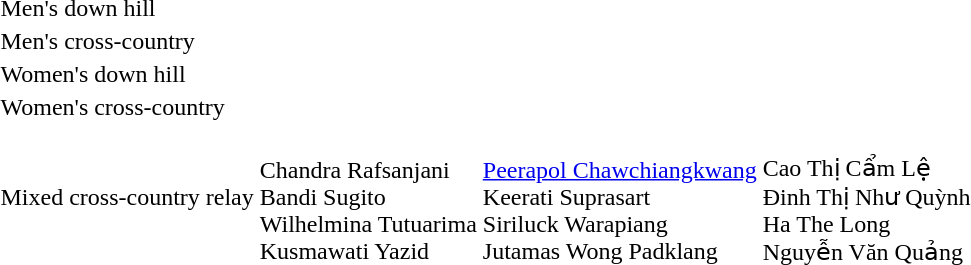<table>
<tr>
<td>Men's down hill</td>
<td></td>
<td></td>
<td></td>
</tr>
<tr>
<td>Men's cross-country</td>
<td nowrap></td>
<td></td>
<td></td>
</tr>
<tr>
<td>Women's down hill</td>
<td></td>
<td></td>
<td nowrap></td>
</tr>
<tr>
<td>Women's cross-country</td>
<td></td>
<td></td>
<td></td>
</tr>
<tr>
<td>Mixed cross-country relay</td>
<td><br>Chandra Rafsanjani<br>Bandi Sugito<br>Wilhelmina Tutuarima<br>Kusmawati Yazid</td>
<td nowrap><br><a href='#'>Peerapol Chawchiangkwang</a><br>Keerati Suprasart<br>Siriluck Warapiang<br>Jutamas Wong Padklang</td>
<td><br>Cao Thị Cẩm Lệ<br>Đinh Thị Như Quỳnh<br>Ha The Long<br>Nguyễn Văn Quảng</td>
</tr>
</table>
